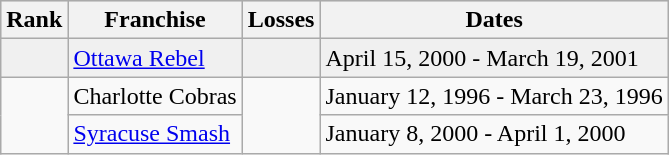<table class="wikitable">
<tr align="left" bgcolor="#e0e0e0">
<th>Rank</th>
<th>Franchise</th>
<th>Losses</th>
<th>Dates</th>
</tr>
<tr align="left" bgcolor="#f0f0f0">
<td></td>
<td><a href='#'>Ottawa Rebel</a></td>
<td></td>
<td>April 15, 2000 - March 19, 2001</td>
</tr>
<tr align="left">
<td rowspan="2"></td>
<td>Charlotte Cobras</td>
<td rowspan="2"></td>
<td>January 12, 1996 - March 23, 1996 </td>
</tr>
<tr align="left">
<td><a href='#'>Syracuse Smash</a></td>
<td>January 8, 2000 - April 1, 2000</td>
</tr>
</table>
